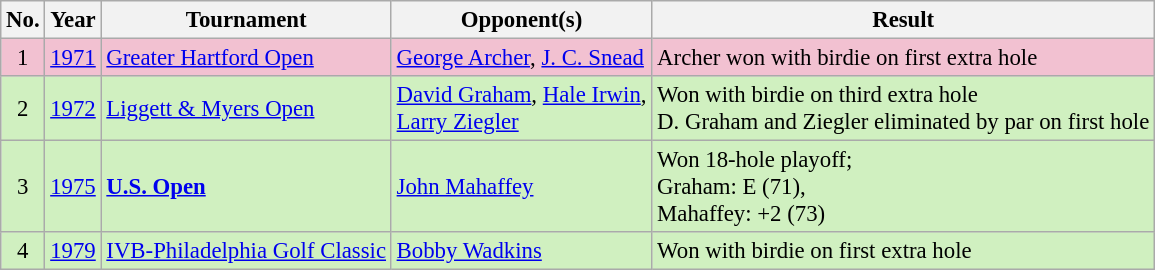<table class="wikitable" style="font-size:95%;">
<tr>
<th>No.</th>
<th>Year</th>
<th>Tournament</th>
<th>Opponent(s)</th>
<th>Result</th>
</tr>
<tr style="background:#F2C1D1;">
<td align=center>1</td>
<td><a href='#'>1971</a></td>
<td><a href='#'>Greater Hartford Open</a></td>
<td> <a href='#'>George Archer</a>,  <a href='#'>J. C. Snead</a></td>
<td>Archer won with birdie on first extra hole</td>
</tr>
<tr style="background:#D0F0C0;">
<td align=center>2</td>
<td><a href='#'>1972</a></td>
<td><a href='#'>Liggett & Myers Open</a></td>
<td> <a href='#'>David Graham</a>,  <a href='#'>Hale Irwin</a>,<br> <a href='#'>Larry Ziegler</a></td>
<td>Won with birdie on third extra hole<br>D. Graham and Ziegler eliminated by par on first hole</td>
</tr>
<tr style="background:#D0F0C0;">
<td align=center>3</td>
<td><a href='#'>1975</a></td>
<td><strong><a href='#'>U.S. Open</a></strong></td>
<td> <a href='#'>John Mahaffey</a></td>
<td>Won 18-hole playoff;<br>Graham: E (71),<br>Mahaffey: +2 (73)</td>
</tr>
<tr style="background:#D0F0C0;">
<td align=center>4</td>
<td><a href='#'>1979</a></td>
<td><a href='#'>IVB-Philadelphia Golf Classic</a></td>
<td> <a href='#'>Bobby Wadkins</a></td>
<td>Won with birdie on first extra hole</td>
</tr>
</table>
